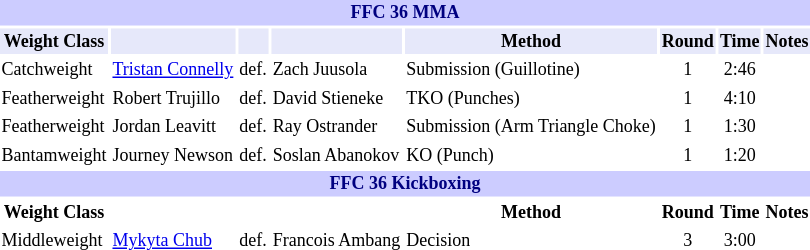<table class="toccolours" style="font-size: 75%;">
<tr>
<th colspan="8" style="background-color: #ccf; color: #000080; text-align: center;"><strong>FFC 36 MMA</strong></th>
</tr>
<tr>
<th colspan="1" style="background-color: #E6E8FA; color: #000000; text-align: center;">Weight Class</th>
<th colspan="1" style="background-color: #E6E8FA; color: #000000; text-align: center;"></th>
<th colspan="1" style="background-color: #E6E8FA; color: #000000; text-align: center;"></th>
<th colspan="1" style="background-color: #E6E8FA; color: #000000; text-align: center;"></th>
<th colspan="1" style="background-color: #E6E8FA; color: #000000; text-align: center;">Method</th>
<th colspan="1" style="background-color: #E6E8FA; color: #000000; text-align: center;">Round</th>
<th colspan="1" style="background-color: #E6E8FA; color: #000000; text-align: center;">Time</th>
<th colspan="1" style="background-color: #E6E8FA; color: #000000; text-align: center;">Notes</th>
</tr>
<tr>
<td>Catchweight</td>
<td><a href='#'>Tristan Connelly</a></td>
<td>def.</td>
<td>Zach Juusola</td>
<td>Submission (Guillotine)</td>
<td align="center">1</td>
<td align="center">2:46</td>
<td></td>
</tr>
<tr>
<td>Featherweight</td>
<td>Robert Trujillo</td>
<td>def.</td>
<td>David Stieneke</td>
<td>TKO (Punches)</td>
<td align="center">1</td>
<td align="center">4:10</td>
<td></td>
</tr>
<tr>
<td>Featherweight</td>
<td>Jordan Leavitt</td>
<td>def.</td>
<td>Ray Ostrander</td>
<td>Submission (Arm Triangle Choke)</td>
<td align="center">1</td>
<td align="center">1:30</td>
<td></td>
</tr>
<tr>
<td>Bantamweight</td>
<td>Journey Newson</td>
<td>def.</td>
<td>Soslan Abanokov</td>
<td>KO (Punch)</td>
<td align="center">1</td>
<td align="center">1:20</td>
<td></td>
</tr>
<tr>
<th colspan="8" style="background-color: #ccf; color: #000080; text-align: center;"><strong>FFC 36 Kickboxing</strong></th>
</tr>
<tr>
<th colspan="1">Weight Class</th>
<th colspan="1"></th>
<th colspan="1"></th>
<th colspan="1"></th>
<th colspan="1">Method</th>
<th colspan="1">Round</th>
<th colspan="1">Time</th>
<th colspan="1">Notes</th>
</tr>
<tr>
<td>Middleweight</td>
<td><a href='#'>Mykyta Chub</a></td>
<td>def.</td>
<td>Francois Ambang</td>
<td>Decision</td>
<td align="center">3</td>
<td align="center">3:00</td>
<td></td>
</tr>
<tr>
</tr>
</table>
